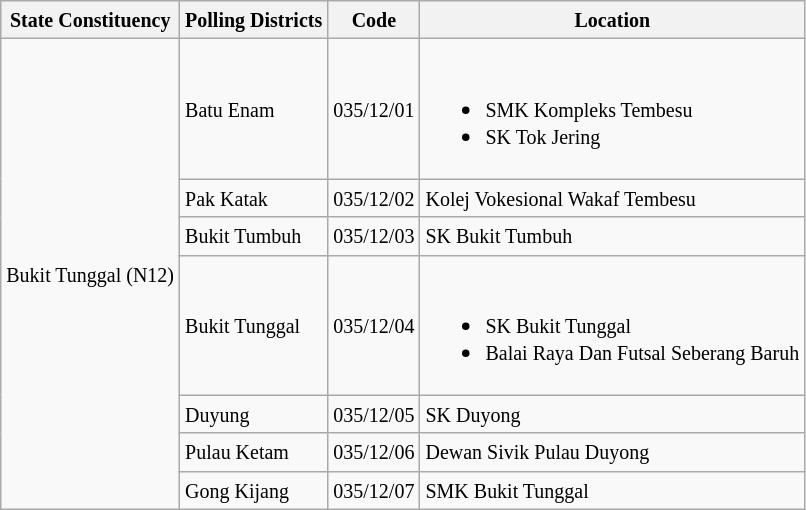<table class="wikitable sortable mw-collapsible">
<tr>
<th><small>State Constituency</small></th>
<th><small>Polling Districts</small></th>
<th><small>Code</small></th>
<th><small>Location</small></th>
</tr>
<tr>
<td rowspan="7"><small>Bukit Tunggal (N12)</small></td>
<td><small>Batu Enam</small></td>
<td><small>035/12/01</small></td>
<td><br><ul><li><small>SMK Kompleks Tembesu</small></li><li><small>SK Tok Jering</small></li></ul></td>
</tr>
<tr>
<td><small>Pak Katak</small></td>
<td><small>035/12/02</small></td>
<td><small>Kolej Vokesional Wakaf Tembesu</small></td>
</tr>
<tr>
<td><small>Bukit Tumbuh</small></td>
<td><small>035/12/03</small></td>
<td><small>SK Bukit Tumbuh</small></td>
</tr>
<tr>
<td><small>Bukit Tunggal</small></td>
<td><small>035/12/04</small></td>
<td><br><ul><li><small>SK Bukit Tunggal</small></li><li><small>Balai Raya Dan Futsal Seberang Baruh</small></li></ul></td>
</tr>
<tr>
<td><small>Duyung</small></td>
<td><small>035/12/05</small></td>
<td><small>SK Duyong</small></td>
</tr>
<tr>
<td><small>Pulau Ketam</small></td>
<td><small>035/12/06</small></td>
<td><small>Dewan Sivik Pulau Duyong</small></td>
</tr>
<tr>
<td><small>Gong Kijang</small></td>
<td><small>035/12/07</small></td>
<td><small>SMK Bukit Tunggal</small></td>
</tr>
</table>
